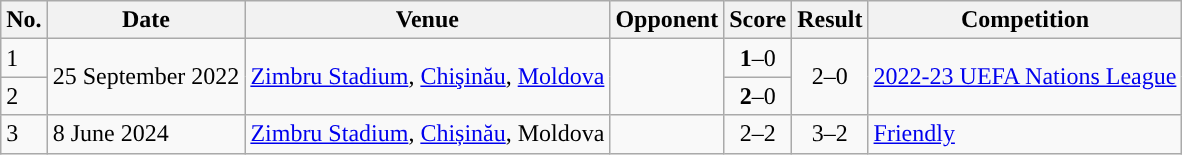<table class="wikitable">
<tr>
<th>No.</th>
<th>Date</th>
<th>Venue</th>
<th>Opponent</th>
<th>Score</th>
<th>Result</th>
<th>Competition</th>
</tr>
<tr>
<td>1</td>
<td rowspan=2>25 September 2022</td>
<td rowspan=2><a href='#'>Zimbru Stadium</a>, <a href='#'>Chişinău</a>, <a href='#'>Moldova</a></td>
<td rowspan=2></td>
<td align=center><strong>1</strong>–0</td>
<td rowspan=2 align=center>2–0</td>
<td rowspan=2><a href='#'>2022-23 UEFA Nations League</a></td>
</tr>
<tr>
<td>2</td>
<td align=center><strong>2</strong>–0</td>
</tr>
<tr>
<td>3</td>
<td>8 June 2024</td>
<td><a href='#'>Zimbru Stadium</a>, <a href='#'>Chișinău</a>, Moldova</td>
<td></td>
<td align="center">2–2</td>
<td align="center">3–2</td>
<td><a href='#'>Friendly</a></td>
</tr>
</table>
